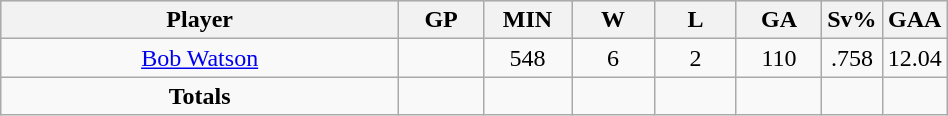<table class="wikitable sortable" width="50%">
<tr align="center"  bgcolor="#dddddd">
<th width="50%">Player</th>
<th width="10%">GP</th>
<th width="10%">MIN</th>
<th width="10%">W</th>
<th width="10%">L</th>
<th width="10%">GA</th>
<th width="10%">Sv%</th>
<th width="10%">GAA</th>
</tr>
<tr align=center>
<td><a href='#'>Bob Watson</a></td>
<td></td>
<td>548</td>
<td>6</td>
<td>2</td>
<td>110</td>
<td>.758</td>
<td>12.04</td>
</tr>
<tr align=center>
<td><strong>Totals</strong></td>
<td></td>
<td></td>
<td><strong> </strong></td>
<td><strong> </strong></td>
<td><strong> </strong></td>
<td><strong> </strong></td>
<td><strong> </strong></td>
</tr>
</table>
